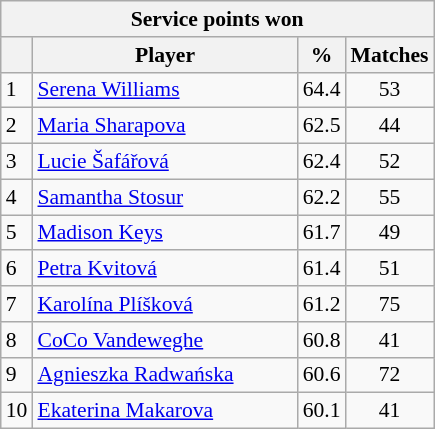<table class="wikitable sortable" style=font-size:90%>
<tr>
<th colspan=4>Service points won</th>
</tr>
<tr>
<th></th>
<th width=170>Player</th>
<th width=20>%</th>
<th>Matches</th>
</tr>
<tr>
<td>1</td>
<td> <a href='#'>Serena Williams</a></td>
<td>64.4</td>
<td align=center>53</td>
</tr>
<tr>
<td>2</td>
<td> <a href='#'>Maria Sharapova</a></td>
<td>62.5</td>
<td align=center>44</td>
</tr>
<tr>
<td>3</td>
<td> <a href='#'>Lucie Šafářová</a></td>
<td>62.4</td>
<td align=center>52</td>
</tr>
<tr>
<td>4</td>
<td> <a href='#'>Samantha Stosur</a></td>
<td>62.2</td>
<td align=center>55</td>
</tr>
<tr>
<td>5</td>
<td> <a href='#'>Madison Keys</a></td>
<td>61.7</td>
<td align=center>49</td>
</tr>
<tr>
<td>6</td>
<td> <a href='#'>Petra Kvitová</a></td>
<td>61.4</td>
<td align=center>51</td>
</tr>
<tr>
<td>7</td>
<td> <a href='#'>Karolína Plíšková</a></td>
<td>61.2</td>
<td align=center>75</td>
</tr>
<tr>
<td>8</td>
<td> <a href='#'>CoCo Vandeweghe</a></td>
<td>60.8</td>
<td align=center>41</td>
</tr>
<tr>
<td>9</td>
<td> <a href='#'>Agnieszka Radwańska</a></td>
<td>60.6</td>
<td align=center>72</td>
</tr>
<tr>
<td>10</td>
<td> <a href='#'>Ekaterina Makarova</a></td>
<td>60.1</td>
<td align=center>41</td>
</tr>
</table>
